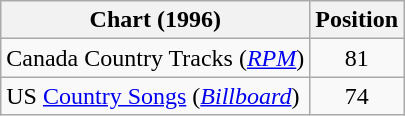<table class="wikitable sortable">
<tr>
<th scope="col">Chart (1996)</th>
<th scope="col">Position</th>
</tr>
<tr>
<td>Canada Country Tracks (<em><a href='#'>RPM</a></em>)</td>
<td align="center">81</td>
</tr>
<tr>
<td>US <a href='#'>Country Songs</a> (<em><a href='#'>Billboard</a></em>)</td>
<td align="center">74</td>
</tr>
</table>
